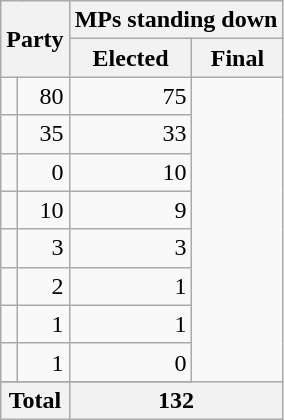<table class=wikitable style="text-align:right">
<tr>
<th colspan="2" rowspan="2">Party</th>
<th colspan="2">MPs standing down</th>
</tr>
<tr>
<th>Elected</th>
<th>Final</th>
</tr>
<tr>
<td></td>
<td>80</td>
<td>75</td>
</tr>
<tr>
<td></td>
<td>35</td>
<td>33</td>
</tr>
<tr>
<td></td>
<td>0</td>
<td>10</td>
</tr>
<tr>
<td></td>
<td>10</td>
<td>9</td>
</tr>
<tr>
<td></td>
<td>3</td>
<td>3</td>
</tr>
<tr>
<td></td>
<td>2</td>
<td>1</td>
</tr>
<tr>
<td></td>
<td>1</td>
<td>1</td>
</tr>
<tr>
<td></td>
<td>1</td>
<td>0</td>
</tr>
<tr>
</tr>
<tr>
<th colspan="2">Total</th>
<th colspan="2">132</th>
</tr>
</table>
